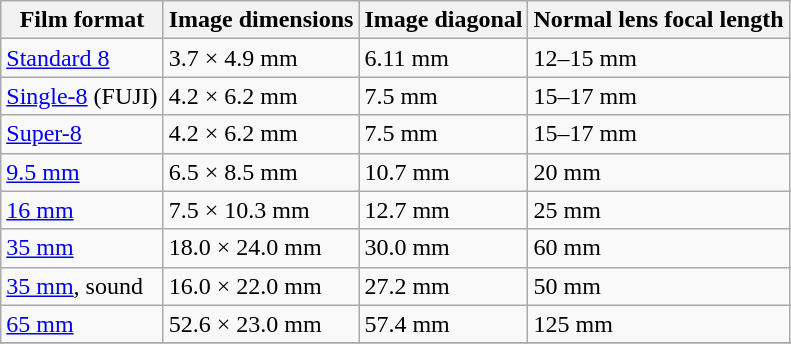<table class="wikitable">
<tr>
<th>Film format</th>
<th>Image dimensions</th>
<th>Image diagonal</th>
<th>Normal lens focal length</th>
</tr>
<tr>
<td><a href='#'>Standard 8</a></td>
<td>3.7 × 4.9 mm</td>
<td>6.11 mm</td>
<td>12–15 mm</td>
</tr>
<tr>
<td><a href='#'>Single-8</a> (FUJI)</td>
<td>4.2 × 6.2 mm</td>
<td>7.5 mm</td>
<td>15–17 mm</td>
</tr>
<tr>
<td><a href='#'>Super-8</a></td>
<td>4.2 × 6.2 mm</td>
<td>7.5 mm</td>
<td>15–17 mm</td>
</tr>
<tr>
<td><a href='#'>9.5 mm</a></td>
<td>6.5 × 8.5 mm</td>
<td>10.7 mm</td>
<td>20 mm</td>
</tr>
<tr>
<td><a href='#'>16 mm</a></td>
<td>7.5 × 10.3 mm</td>
<td>12.7 mm</td>
<td>25 mm</td>
</tr>
<tr>
<td><a href='#'>35 mm</a></td>
<td>18.0 × 24.0 mm</td>
<td>30.0 mm</td>
<td>60 mm</td>
</tr>
<tr>
<td><a href='#'>35 mm</a>, sound</td>
<td>16.0 × 22.0 mm</td>
<td>27.2 mm</td>
<td>50 mm</td>
</tr>
<tr>
<td><a href='#'>65 mm</a></td>
<td>52.6 × 23.0 mm</td>
<td>57.4 mm</td>
<td>125 mm</td>
</tr>
<tr>
</tr>
</table>
